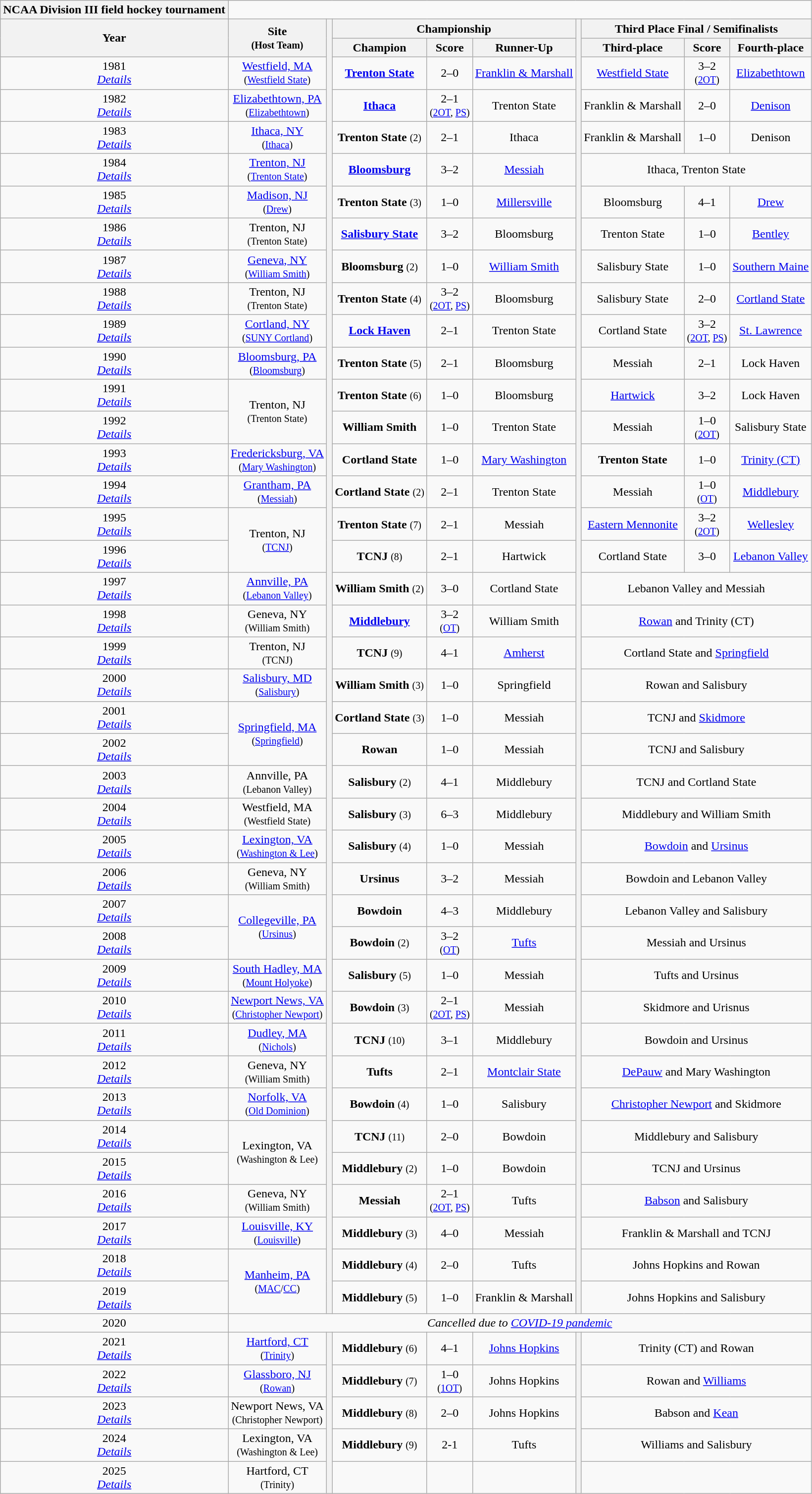<table class="wikitable" style="text-align:center">
<tr>
<th style=>NCAA Division III field hockey tournament</th>
</tr>
<tr>
<th rowspan="2">Year</th>
<th rowspan="2">Site<br><small>(Host Team)</small></th>
<th rowspan="41"></th>
<th colspan=3>Championship</th>
<th rowspan="41"></th>
<th colspan=3>Third Place Final / Semifinalists</th>
</tr>
<tr>
<th>Champion</th>
<th>Score</th>
<th>Runner-Up</th>
<th>Third-place</th>
<th>Score</th>
<th>Fourth-place</th>
</tr>
<tr>
<td>1981<br><em><a href='#'>Details</a></em></td>
<td><a href='#'>Westfield, MA</a><br><small>(<a href='#'>Westfield State</a>)</small></td>
<td><strong><a href='#'>Trenton State</a></strong></td>
<td>2–0</td>
<td><a href='#'>Franklin & Marshall</a></td>
<td><a href='#'>Westfield State</a></td>
<td>3–2<br><small>(<a href='#'>2OT</a>)</small></td>
<td><a href='#'>Elizabethtown</a></td>
</tr>
<tr>
<td>1982<br><em><a href='#'>Details</a></em></td>
<td><a href='#'>Elizabethtown, PA</a><br><small>(<a href='#'>Elizabethtown</a>)</small></td>
<td><strong><a href='#'>Ithaca</a></strong></td>
<td>2–1<br><small>(<a href='#'>2OT</a>, <a href='#'>PS</a>)</small></td>
<td>Trenton State</td>
<td>Franklin & Marshall</td>
<td>2–0</td>
<td><a href='#'>Denison</a></td>
</tr>
<tr>
<td>1983<br><em><a href='#'>Details</a></em></td>
<td><a href='#'>Ithaca, NY</a><br><small>(<a href='#'>Ithaca</a>)</small></td>
<td><strong>Trenton State</strong> <small>(2)</small></td>
<td>2–1</td>
<td>Ithaca</td>
<td>Franklin & Marshall</td>
<td>1–0</td>
<td>Denison</td>
</tr>
<tr>
<td>1984<br><em><a href='#'>Details</a></em></td>
<td><a href='#'>Trenton, NJ</a><br><small>(<a href='#'>Trenton State</a>)</small></td>
<td><strong><a href='#'>Bloomsburg</a></strong></td>
<td>3–2</td>
<td><a href='#'>Messiah</a></td>
<td colspan="3">Ithaca, Trenton State</td>
</tr>
<tr>
<td>1985<br><em><a href='#'>Details</a></em></td>
<td><a href='#'>Madison, NJ</a><br><small>(<a href='#'>Drew</a>)</small></td>
<td><strong>Trenton State</strong> <small>(3)</small></td>
<td>1–0</td>
<td><a href='#'>Millersville</a></td>
<td>Bloomsburg</td>
<td>4–1</td>
<td><a href='#'>Drew</a></td>
</tr>
<tr>
<td>1986<br><em><a href='#'>Details</a></em></td>
<td>Trenton, NJ<br><small>(Trenton State)</small></td>
<td><strong><a href='#'>Salisbury State</a></strong></td>
<td>3–2</td>
<td>Bloomsburg</td>
<td>Trenton State</td>
<td>1–0</td>
<td><a href='#'>Bentley</a></td>
</tr>
<tr>
<td>1987<br><em><a href='#'>Details</a></em></td>
<td><a href='#'>Geneva, NY</a><br><small>(<a href='#'>William Smith</a>)</small></td>
<td><strong>Bloomsburg</strong> <small>(2)</small></td>
<td>1–0</td>
<td><a href='#'>William Smith</a></td>
<td>Salisbury State</td>
<td>1–0</td>
<td><a href='#'>Southern Maine</a></td>
</tr>
<tr>
<td>1988<br><em><a href='#'>Details</a></em></td>
<td>Trenton, NJ<br><small>(Trenton State)</small></td>
<td><strong>Trenton State</strong> <small>(4)</small></td>
<td>3–2<br><small>(<a href='#'>2OT</a>, <a href='#'>PS</a>)</small></td>
<td>Bloomsburg</td>
<td>Salisbury State</td>
<td>2–0</td>
<td><a href='#'>Cortland State</a></td>
</tr>
<tr>
<td>1989<br><em><a href='#'>Details</a></em></td>
<td><a href='#'>Cortland, NY</a><br><small>(<a href='#'>SUNY Cortland</a>)</small></td>
<td><strong><a href='#'>Lock Haven</a></strong></td>
<td>2–1</td>
<td>Trenton State</td>
<td>Cortland State</td>
<td>3–2<br><small>(<a href='#'>2OT</a>, <a href='#'>PS</a>)</small></td>
<td><a href='#'>St. Lawrence</a></td>
</tr>
<tr>
<td>1990<br><em><a href='#'>Details</a></em></td>
<td><a href='#'>Bloomsburg, PA</a><br><small>(<a href='#'>Bloomsburg</a>)</small></td>
<td><strong>Trenton State</strong> <small>(5)</small></td>
<td>2–1</td>
<td>Bloomsburg</td>
<td>Messiah</td>
<td>2–1</td>
<td>Lock Haven</td>
</tr>
<tr>
<td>1991<br><em><a href='#'>Details</a></em></td>
<td rowspan="2">Trenton, NJ<br><small>(Trenton State)</small></td>
<td><strong>Trenton State</strong> <small>(6)</small></td>
<td>1–0</td>
<td>Bloomsburg</td>
<td><a href='#'>Hartwick</a></td>
<td>3–2</td>
<td>Lock Haven</td>
</tr>
<tr>
<td>1992<br><em><a href='#'>Details</a></em></td>
<td><strong>William Smith</strong></td>
<td>1–0</td>
<td>Trenton State</td>
<td>Messiah</td>
<td>1–0<br><small>(<a href='#'>2OT</a>)</small></td>
<td>Salisbury State</td>
</tr>
<tr>
<td>1993<br><em><a href='#'>Details</a></em></td>
<td><a href='#'>Fredericksburg, VA</a><br><small>(<a href='#'>Mary Washington</a>)</small></td>
<td><strong>Cortland State</strong></td>
<td>1–0</td>
<td><a href='#'>Mary Washington</a></td>
<td><strong>Trenton State</strong></td>
<td>1–0</td>
<td><a href='#'>Trinity (CT)</a></td>
</tr>
<tr>
<td>1994<br><em><a href='#'>Details</a></em></td>
<td><a href='#'>Grantham, PA</a><br><small>(<a href='#'>Messiah</a>)</small></td>
<td><strong>Cortland State</strong> <small>(2)</small></td>
<td>2–1</td>
<td>Trenton State</td>
<td>Messiah</td>
<td>1–0<br><small>(<a href='#'>OT</a>)</small></td>
<td><a href='#'>Middlebury</a></td>
</tr>
<tr>
<td>1995<br><em><a href='#'>Details</a></em></td>
<td rowspan="2">Trenton, NJ<br><small>(<a href='#'>TCNJ</a>)</small></td>
<td><strong>Trenton State</strong> <small>(7)</small></td>
<td>2–1</td>
<td>Messiah</td>
<td><a href='#'>Eastern Mennonite</a></td>
<td>3–2<br><small>(<a href='#'>2OT</a>)</small></td>
<td><a href='#'>Wellesley</a></td>
</tr>
<tr>
<td>1996<br><em><a href='#'>Details</a></em></td>
<td><strong>TCNJ</strong> <small>(8)</small></td>
<td>2–1</td>
<td>Hartwick</td>
<td>Cortland State</td>
<td>3–0</td>
<td><a href='#'>Lebanon Valley</a></td>
</tr>
<tr>
<td>1997<br><em><a href='#'>Details</a></em></td>
<td><a href='#'>Annville, PA</a><br><small>(<a href='#'>Lebanon Valley</a>)</small></td>
<td><strong>William Smith</strong> <small>(2)</small></td>
<td>3–0</td>
<td>Cortland State</td>
<td colspan="3">Lebanon Valley and Messiah</td>
</tr>
<tr>
<td>1998<br><em><a href='#'>Details</a></em></td>
<td>Geneva, NY<br><small>(William Smith)</small></td>
<td><strong><a href='#'>Middlebury</a></strong></td>
<td>3–2<br><small>(<a href='#'>OT</a>)</small></td>
<td>William Smith</td>
<td colspan="3"><a href='#'>Rowan</a> and Trinity (CT)</td>
</tr>
<tr>
<td>1999<br><em><a href='#'>Details</a></em></td>
<td>Trenton, NJ<br><small>(TCNJ)</small></td>
<td><strong>TCNJ</strong> <small>(9)</small></td>
<td>4–1</td>
<td><a href='#'>Amherst</a></td>
<td colspan="3">Cortland State and <a href='#'>Springfield</a></td>
</tr>
<tr>
<td>2000<br><em><a href='#'>Details</a></em></td>
<td><a href='#'>Salisbury, MD</a><br><small>(<a href='#'>Salisbury</a>)</small></td>
<td><strong>William Smith</strong> <small>(3)</small></td>
<td>1–0</td>
<td>Springfield</td>
<td colspan="3">Rowan and Salisbury</td>
</tr>
<tr>
<td>2001<br><em><a href='#'>Details</a></em></td>
<td rowspan="2"><a href='#'>Springfield, MA</a><br><small>(<a href='#'>Springfield</a>)</small></td>
<td><strong>Cortland State</strong> <small>(3)</small></td>
<td>1–0</td>
<td>Messiah</td>
<td colspan="3">TCNJ and <a href='#'>Skidmore</a></td>
</tr>
<tr>
<td>2002<br><em><a href='#'>Details</a></em></td>
<td><strong>Rowan</strong></td>
<td>1–0</td>
<td>Messiah</td>
<td colspan="3">TCNJ and Salisbury</td>
</tr>
<tr>
<td>2003<br><em><a href='#'>Details</a></em></td>
<td>Annville, PA<br><small>(Lebanon Valley)</small></td>
<td><strong>Salisbury</strong> <small>(2)</small></td>
<td>4–1</td>
<td>Middlebury</td>
<td colspan="3">TCNJ and Cortland State</td>
</tr>
<tr>
<td>2004<br><em><a href='#'>Details</a></em></td>
<td>Westfield, MA<br><small>(Westfield State)</small></td>
<td><strong>Salisbury</strong> <small>(3)</small></td>
<td>6–3</td>
<td>Middlebury</td>
<td colspan="3">Middlebury and William Smith</td>
</tr>
<tr>
<td>2005<br><em><a href='#'>Details</a></em></td>
<td><a href='#'>Lexington, VA</a><br><small>(<a href='#'>Washington & Lee</a>)</small></td>
<td><strong>Salisbury</strong> <small>(4)</small></td>
<td>1–0</td>
<td>Messiah</td>
<td colspan="3"><a href='#'>Bowdoin</a> and <a href='#'>Ursinus</a></td>
</tr>
<tr>
<td>2006<br><em><a href='#'>Details</a></em></td>
<td>Geneva, NY<br><small>(William Smith)</small></td>
<td><strong>Ursinus</strong></td>
<td>3–2</td>
<td>Messiah</td>
<td colspan="3">Bowdoin and Lebanon Valley</td>
</tr>
<tr>
<td>2007<br><em><a href='#'>Details</a></em></td>
<td rowspan="2"><a href='#'>Collegeville, PA</a><br><small>(<a href='#'>Ursinus</a>)</small></td>
<td><strong>Bowdoin</strong></td>
<td>4–3</td>
<td>Middlebury</td>
<td colspan="3">Lebanon Valley and Salisbury</td>
</tr>
<tr>
<td>2008<br><em><a href='#'>Details</a></em></td>
<td><strong>Bowdoin</strong> <small>(2)</small></td>
<td>3–2<br><small>(<a href='#'>OT</a>)</small></td>
<td><a href='#'>Tufts</a></td>
<td colspan="3">Messiah and Ursinus</td>
</tr>
<tr>
<td>2009<br><em><a href='#'>Details</a></em></td>
<td><a href='#'>South Hadley, MA</a><br><small>(<a href='#'>Mount Holyoke</a>)</small></td>
<td><strong>Salisbury</strong> <small>(5)</small></td>
<td>1–0</td>
<td>Messiah</td>
<td colspan="3">Tufts and Ursinus</td>
</tr>
<tr>
<td>2010<br><em><a href='#'>Details</a></em></td>
<td><a href='#'>Newport News, VA</a><br><small>(<a href='#'>Christopher Newport</a>)</small></td>
<td><strong>Bowdoin</strong> <small>(3)</small></td>
<td>2–1<br><small>(<a href='#'>2OT</a>, <a href='#'>PS</a>)</small></td>
<td>Messiah</td>
<td colspan="3">Skidmore and Urisnus</td>
</tr>
<tr>
<td>2011<br><em><a href='#'>Details</a></em></td>
<td><a href='#'>Dudley, MA</a><br><small>(<a href='#'>Nichols</a>)</small></td>
<td><strong>TCNJ</strong> <small>(10)</small></td>
<td>3–1</td>
<td>Middlebury</td>
<td colspan="3">Bowdoin and Ursinus</td>
</tr>
<tr>
<td>2012<br><em><a href='#'>Details</a></em></td>
<td>Geneva, NY<br><small>(William Smith)</small></td>
<td><strong>Tufts</strong></td>
<td>2–1</td>
<td><a href='#'>Montclair State</a></td>
<td colspan="3"><a href='#'>DePauw</a> and Mary Washington</td>
</tr>
<tr>
<td>2013<br><em><a href='#'>Details</a></em></td>
<td><a href='#'>Norfolk, VA</a><br><small>(<a href='#'>Old Dominion</a>)</small></td>
<td><strong>Bowdoin</strong> <small>(4)</small></td>
<td>1–0</td>
<td>Salisbury</td>
<td colspan="3"><a href='#'>Christopher Newport</a> and Skidmore</td>
</tr>
<tr>
<td>2014<br><em><a href='#'>Details</a></em></td>
<td rowspan="2">Lexington, VA<br><small>(Washington & Lee)</small></td>
<td><strong>TCNJ</strong> <small>(11)</small></td>
<td>2–0</td>
<td>Bowdoin</td>
<td colspan="3">Middlebury and Salisbury</td>
</tr>
<tr>
<td>2015<br><em><a href='#'>Details</a></em></td>
<td><strong>Middlebury</strong> <small>(2)</small></td>
<td>1–0</td>
<td>Bowdoin</td>
<td colspan="3">TCNJ and Ursinus</td>
</tr>
<tr>
<td>2016<br><em><a href='#'>Details</a></em></td>
<td>Geneva, NY<br><small>(William Smith)</small></td>
<td><strong>Messiah</strong></td>
<td>2–1<br><small>(<a href='#'>2OT</a>, <a href='#'>PS</a>)</small></td>
<td>Tufts</td>
<td colspan="3"><a href='#'>Babson</a> and Salisbury</td>
</tr>
<tr>
<td>2017<br><em><a href='#'>Details</a></em></td>
<td><a href='#'>Louisville, KY</a><br><small>(<a href='#'>Louisville</a>)</small></td>
<td><strong>Middlebury</strong> <small>(3)</small></td>
<td>4–0</td>
<td>Messiah</td>
<td colspan="3">Franklin & Marshall and TCNJ</td>
</tr>
<tr>
<td>2018<br><em><a href='#'>Details</a></em></td>
<td rowspan="2"><a href='#'>Manheim, PA</a><br><small>(<a href='#'>MAC</a>/<a href='#'>CC</a>)</small></td>
<td><strong>Middlebury</strong> <small>(4)</small></td>
<td>2–0</td>
<td>Tufts</td>
<td colspan="3">Johns Hopkins and Rowan</td>
</tr>
<tr>
<td>2019<br><em><a href='#'>Details</a></em></td>
<td><strong>Middlebury</strong> <small>(5)</small></td>
<td>1–0</td>
<td>Franklin & Marshall</td>
<td colspan="3">Johns Hopkins and Salisbury</td>
</tr>
<tr>
<td>2020</td>
<td colspan=9><em>Cancelled due to <a href='#'>COVID-19 pandemic</a></em></td>
</tr>
<tr>
<td>2021<br><em><a href='#'>Details</a></em></td>
<td rowspan=1><a href='#'>Hartford, CT</a><br><small>(<a href='#'>Trinity</a>)</small></td>
<th rowspan="5"></th>
<td><strong>Middlebury</strong> <small>(6)</small></td>
<td>4–1</td>
<td><a href='#'>Johns Hopkins</a></td>
<th rowspan="5"></th>
<td colspan="3">Trinity (CT) and Rowan</td>
</tr>
<tr>
<td>2022<br><em><a href='#'>Details</a></em></td>
<td><a href='#'>Glassboro, NJ</a><br><small>(<a href='#'>Rowan</a>)</small></td>
<td><strong>Middlebury</strong> <small>(7)</small></td>
<td>1–0<br><small>(<a href='#'>1OT</a>)</small></td>
<td>Johns Hopkins</td>
<td colspan="3">Rowan and <a href='#'>Williams</a></td>
</tr>
<tr>
<td>2023<br><em><a href='#'>Details</a></em></td>
<td>Newport News, VA<br><small>(Christopher Newport)</small></td>
<td><strong>Middlebury</strong> <small>(8)</small></td>
<td>2–0</td>
<td>Johns Hopkins</td>
<td colspan="3">Babson and <a href='#'>Kean</a></td>
</tr>
<tr>
<td>2024<br><em><a href='#'>Details</a></em></td>
<td>Lexington, VA<br><small>(Washington & Lee)</small></td>
<td><strong>Middlebury</strong> <small>(9)</small></td>
<td>2-1</td>
<td>Tufts</td>
<td colspan="3">Williams and Salisbury</td>
</tr>
<tr>
<td>2025<br><em><a href='#'>Details</a></em></td>
<td>Hartford, CT<br><small>(Trinity)</small></td>
<td></td>
<td></td>
<td></td>
<td colspan="3"></td>
</tr>
</table>
